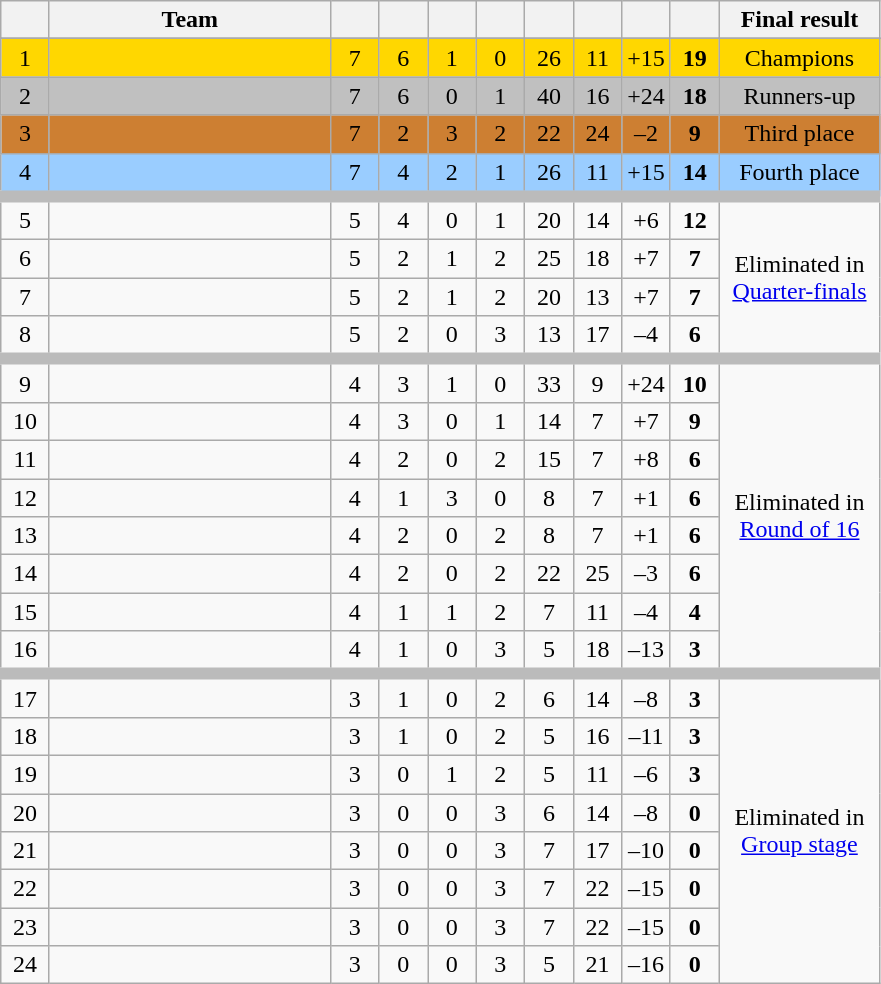<table class=wikitable style="text-align:center">
<tr>
<th width="25"></th>
<th width="180">Team</th>
<th width="25"></th>
<th width="25"></th>
<th width="25"></th>
<th width="25"></th>
<th width="25"></th>
<th width="25"></th>
<th width="25"></th>
<th width="25"></th>
<th width="100">Final result</th>
</tr>
<tr>
</tr>
<tr style="background: #FFD700;">
<td>1</td>
<td align=left></td>
<td>7</td>
<td>6</td>
<td>1</td>
<td>0</td>
<td>26</td>
<td>11</td>
<td>+15</td>
<td><strong>19</strong></td>
<td>Champions</td>
</tr>
<tr style="background: #C0C0C0;">
<td>2</td>
<td align=left></td>
<td>7</td>
<td>6</td>
<td>0</td>
<td>1</td>
<td>40</td>
<td>16</td>
<td>+24</td>
<td><strong>18</strong></td>
<td>Runners-up</td>
</tr>
<tr style="background: #CD7F32;">
<td>3</td>
<td align=left></td>
<td>7</td>
<td>2</td>
<td>3</td>
<td>2</td>
<td>22</td>
<td>24</td>
<td>–2</td>
<td><strong>9</strong></td>
<td>Third place</td>
</tr>
<tr bgcolor=#9acdff>
<td>4</td>
<td align=left></td>
<td>7</td>
<td>4</td>
<td>2</td>
<td>1</td>
<td>26</td>
<td>11</td>
<td>+15</td>
<td><strong>14</strong></td>
<td>Fourth place</td>
</tr>
<tr style="border-top:8px solid #BBBBBB;">
<td>5</td>
<td align=left></td>
<td>5</td>
<td>4</td>
<td>0</td>
<td>1</td>
<td>20</td>
<td>14</td>
<td>+6</td>
<td><strong>12</strong></td>
<td rowspan=4>Eliminated in <a href='#'>Quarter-finals</a></td>
</tr>
<tr>
<td>6</td>
<td align=left></td>
<td>5</td>
<td>2</td>
<td>1</td>
<td>2</td>
<td>25</td>
<td>18</td>
<td>+7</td>
<td><strong>7</strong></td>
</tr>
<tr>
<td>7</td>
<td align=left></td>
<td>5</td>
<td>2</td>
<td>1</td>
<td>2</td>
<td>20</td>
<td>13</td>
<td>+7</td>
<td><strong>7</strong></td>
</tr>
<tr>
<td>8</td>
<td align=left></td>
<td>5</td>
<td>2</td>
<td>0</td>
<td>3</td>
<td>13</td>
<td>17</td>
<td>–4</td>
<td><strong>6</strong></td>
</tr>
<tr style="border-top:8px solid #BBBBBB;">
<td>9</td>
<td align=left></td>
<td>4</td>
<td>3</td>
<td>1</td>
<td>0</td>
<td>33</td>
<td>9</td>
<td>+24</td>
<td><strong>10</strong></td>
<td rowspan=8>Eliminated in <a href='#'>Round of 16</a></td>
</tr>
<tr>
<td>10</td>
<td align=left></td>
<td>4</td>
<td>3</td>
<td>0</td>
<td>1</td>
<td>14</td>
<td>7</td>
<td>+7</td>
<td><strong>9</strong></td>
</tr>
<tr>
<td>11</td>
<td align=left></td>
<td>4</td>
<td>2</td>
<td>0</td>
<td>2</td>
<td>15</td>
<td>7</td>
<td>+8</td>
<td><strong>6</strong></td>
</tr>
<tr>
<td>12</td>
<td align=left></td>
<td>4</td>
<td>1</td>
<td>3</td>
<td>0</td>
<td>8</td>
<td>7</td>
<td>+1</td>
<td><strong>6</strong></td>
</tr>
<tr>
<td>13</td>
<td align=left></td>
<td>4</td>
<td>2</td>
<td>0</td>
<td>2</td>
<td>8</td>
<td>7</td>
<td>+1</td>
<td><strong>6</strong></td>
</tr>
<tr>
<td>14</td>
<td align=left></td>
<td>4</td>
<td>2</td>
<td>0</td>
<td>2</td>
<td>22</td>
<td>25</td>
<td>–3</td>
<td><strong>6</strong></td>
</tr>
<tr>
<td>15</td>
<td align=left></td>
<td>4</td>
<td>1</td>
<td>1</td>
<td>2</td>
<td>7</td>
<td>11</td>
<td>–4</td>
<td><strong>4</strong></td>
</tr>
<tr>
<td>16</td>
<td align=left></td>
<td>4</td>
<td>1</td>
<td>0</td>
<td>3</td>
<td>5</td>
<td>18</td>
<td>–13</td>
<td><strong>3</strong></td>
</tr>
<tr style="border-top:8px solid #BBBBBB;">
<td>17</td>
<td align=left></td>
<td>3</td>
<td>1</td>
<td>0</td>
<td>2</td>
<td>6</td>
<td>14</td>
<td>–8</td>
<td><strong>3</strong></td>
<td rowspan=8>Eliminated in <a href='#'>Group stage</a></td>
</tr>
<tr>
<td>18</td>
<td align=left></td>
<td>3</td>
<td>1</td>
<td>0</td>
<td>2</td>
<td>5</td>
<td>16</td>
<td>–11</td>
<td><strong>3</strong></td>
</tr>
<tr>
<td>19</td>
<td align=left></td>
<td>3</td>
<td>0</td>
<td>1</td>
<td>2</td>
<td>5</td>
<td>11</td>
<td>–6</td>
<td><strong>3</strong></td>
</tr>
<tr>
<td>20</td>
<td align=left></td>
<td>3</td>
<td>0</td>
<td>0</td>
<td>3</td>
<td>6</td>
<td>14</td>
<td>–8</td>
<td><strong>0</strong></td>
</tr>
<tr>
<td>21</td>
<td align=left></td>
<td>3</td>
<td>0</td>
<td>0</td>
<td>3</td>
<td>7</td>
<td>17</td>
<td>–10</td>
<td><strong>0</strong></td>
</tr>
<tr>
<td>22</td>
<td align=left></td>
<td>3</td>
<td>0</td>
<td>0</td>
<td>3</td>
<td>7</td>
<td>22</td>
<td>–15</td>
<td><strong>0</strong></td>
</tr>
<tr>
<td>23</td>
<td align=left></td>
<td>3</td>
<td>0</td>
<td>0</td>
<td>3</td>
<td>7</td>
<td>22</td>
<td>–15</td>
<td><strong>0</strong></td>
</tr>
<tr>
<td>24</td>
<td align=left></td>
<td>3</td>
<td>0</td>
<td>0</td>
<td>3</td>
<td>5</td>
<td>21</td>
<td>–16</td>
<td><strong>0</strong></td>
</tr>
</table>
